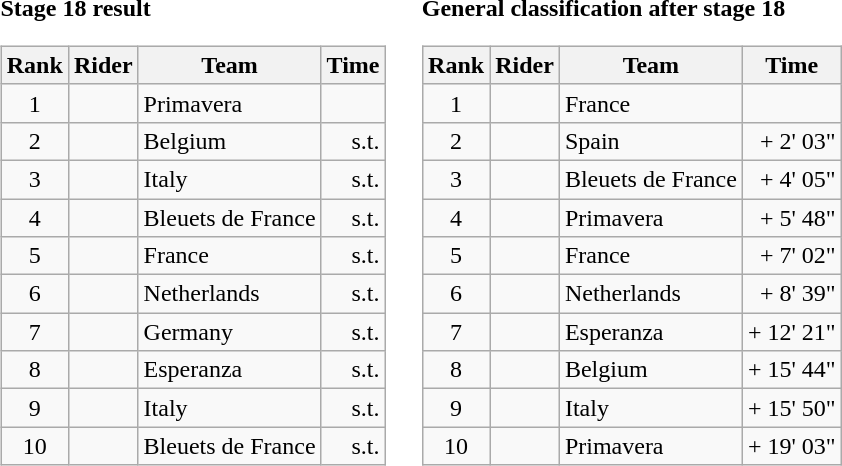<table>
<tr>
<td><strong>Stage 18 result</strong><br><table class="wikitable">
<tr>
<th scope="col">Rank</th>
<th scope="col">Rider</th>
<th scope="col">Team</th>
<th scope="col">Time</th>
</tr>
<tr>
<td style="text-align:center;">1</td>
<td></td>
<td>Primavera</td>
<td style="text-align:right;"></td>
</tr>
<tr>
<td style="text-align:center;">2</td>
<td></td>
<td>Belgium</td>
<td style="text-align:right;">s.t.</td>
</tr>
<tr>
<td style="text-align:center;">3</td>
<td></td>
<td>Italy</td>
<td style="text-align:right;">s.t.</td>
</tr>
<tr>
<td style="text-align:center;">4</td>
<td></td>
<td>Bleuets de France</td>
<td style="text-align:right;">s.t.</td>
</tr>
<tr>
<td style="text-align:center;">5</td>
<td></td>
<td>France</td>
<td style="text-align:right;">s.t.</td>
</tr>
<tr>
<td style="text-align:center;">6</td>
<td></td>
<td>Netherlands</td>
<td style="text-align:right;">s.t.</td>
</tr>
<tr>
<td style="text-align:center;">7</td>
<td></td>
<td>Germany</td>
<td style="text-align:right;">s.t.</td>
</tr>
<tr>
<td style="text-align:center;">8</td>
<td></td>
<td>Esperanza</td>
<td style="text-align:right;">s.t.</td>
</tr>
<tr>
<td style="text-align:center;">9</td>
<td></td>
<td>Italy</td>
<td style="text-align:right;">s.t.</td>
</tr>
<tr>
<td style="text-align:center;">10</td>
<td></td>
<td>Bleuets de France</td>
<td style="text-align:right;">s.t.</td>
</tr>
</table>
</td>
<td></td>
<td><strong>General classification after stage 18</strong><br><table class="wikitable">
<tr>
<th scope="col">Rank</th>
<th scope="col">Rider</th>
<th scope="col">Team</th>
<th scope="col">Time</th>
</tr>
<tr>
<td style="text-align:center;">1</td>
<td></td>
<td>France</td>
<td style="text-align:right;"></td>
</tr>
<tr>
<td style="text-align:center;">2</td>
<td></td>
<td>Spain</td>
<td style="text-align:right;">+ 2' 03"</td>
</tr>
<tr>
<td style="text-align:center;">3</td>
<td></td>
<td>Bleuets de France</td>
<td style="text-align:right;">+ 4' 05"</td>
</tr>
<tr>
<td style="text-align:center;">4</td>
<td></td>
<td>Primavera</td>
<td style="text-align:right;">+ 5' 48"</td>
</tr>
<tr>
<td style="text-align:center;">5</td>
<td></td>
<td>France</td>
<td style="text-align:right;">+ 7' 02"</td>
</tr>
<tr>
<td style="text-align:center;">6</td>
<td></td>
<td>Netherlands</td>
<td style="text-align:right;">+ 8' 39"</td>
</tr>
<tr>
<td style="text-align:center;">7</td>
<td></td>
<td>Esperanza</td>
<td style="text-align:right;">+ 12' 21"</td>
</tr>
<tr>
<td style="text-align:center;">8</td>
<td></td>
<td>Belgium</td>
<td style="text-align:right;">+ 15' 44"</td>
</tr>
<tr>
<td style="text-align:center;">9</td>
<td></td>
<td>Italy</td>
<td style="text-align:right;">+ 15' 50"</td>
</tr>
<tr>
<td style="text-align:center;">10</td>
<td></td>
<td>Primavera</td>
<td style="text-align:right;">+ 19' 03"</td>
</tr>
</table>
</td>
</tr>
</table>
